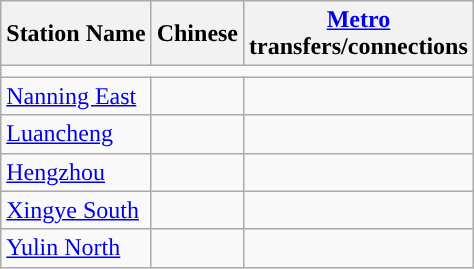<table class="wikitable">
<tr>
<th>Station Name</th>
<th>Chinese<br></th>
<th><a href='#'>Metro</a><br>transfers/connections<br>
</th>
</tr>
<tr style="background:#">
<td colspan = "11"></td>
</tr>
<tr>
<td><a href='#'>Nanning East</a></td>
<td></td>
<td> </td>
</tr>
<tr>
<td><a href='#'>Luancheng</a></td>
<td></td>
<td></td>
</tr>
<tr>
<td><a href='#'>Hengzhou</a></td>
<td></td>
<td></td>
</tr>
<tr>
<td><a href='#'>Xingye South</a></td>
<td></td>
<td></td>
</tr>
<tr>
<td><a href='#'>Yulin North</a></td>
<td></td>
<td></td>
</tr>
</table>
